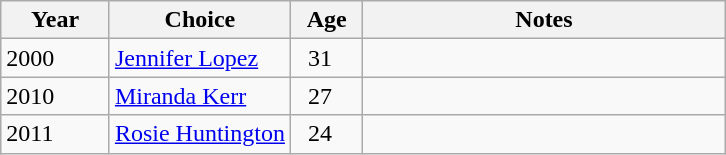<table class="wikitable sortable">
<tr>
<th style="width:15%;">Year</th>
<th style="width:25%;">Choice</th>
<th style="width:10%;">Age</th>
<th style="width:55%;">Notes</th>
</tr>
<tr>
<td>2000</td>
<td> <a href='#'>Jennifer Lopez</a></td>
<td>  31</td>
<td></td>
</tr>
<tr>
<td>2010</td>
<td> <a href='#'>Miranda Kerr</a></td>
<td>  27</td>
<td></td>
</tr>
<tr>
<td>2011</td>
<td> <a href='#'>Rosie Huntington</a></td>
<td>  24</td>
<td></td>
</tr>
</table>
